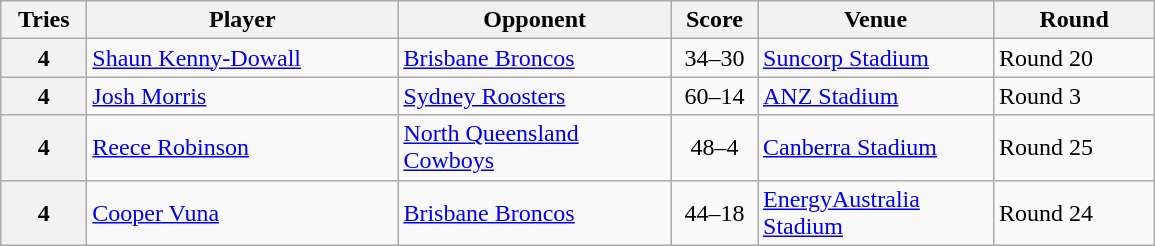<table class="wikitable" style="text-align:left;">
<tr>
<th width=50>Tries</th>
<th width=200>Player</th>
<th width=175>Opponent</th>
<th width=50>Score</th>
<th width=150>Venue</th>
<th width=100>Round</th>
</tr>
<tr>
<th>4</th>
<td> <a href='#'>Shaun Kenny-Dowall</a></td>
<td><a href='#'>Brisbane Broncos</a></td>
<td align=center>34–30</td>
<td><a href='#'>Suncorp Stadium</a></td>
<td>Round 20</td>
</tr>
<tr>
<th>4</th>
<td> <a href='#'>Josh Morris</a></td>
<td><a href='#'>Sydney Roosters</a></td>
<td align=center>60–14</td>
<td><a href='#'>ANZ Stadium</a></td>
<td>Round 3</td>
</tr>
<tr>
<th>4</th>
<td> <a href='#'>Reece Robinson</a></td>
<td><a href='#'>North Queensland Cowboys</a></td>
<td align=center>48–4</td>
<td><a href='#'>Canberra Stadium</a></td>
<td>Round 25</td>
</tr>
<tr>
<th>4</th>
<td> <a href='#'>Cooper Vuna</a></td>
<td><a href='#'>Brisbane Broncos</a></td>
<td align=center>44–18</td>
<td><a href='#'>EnergyAustralia Stadium</a></td>
<td>Round 24</td>
</tr>
</table>
